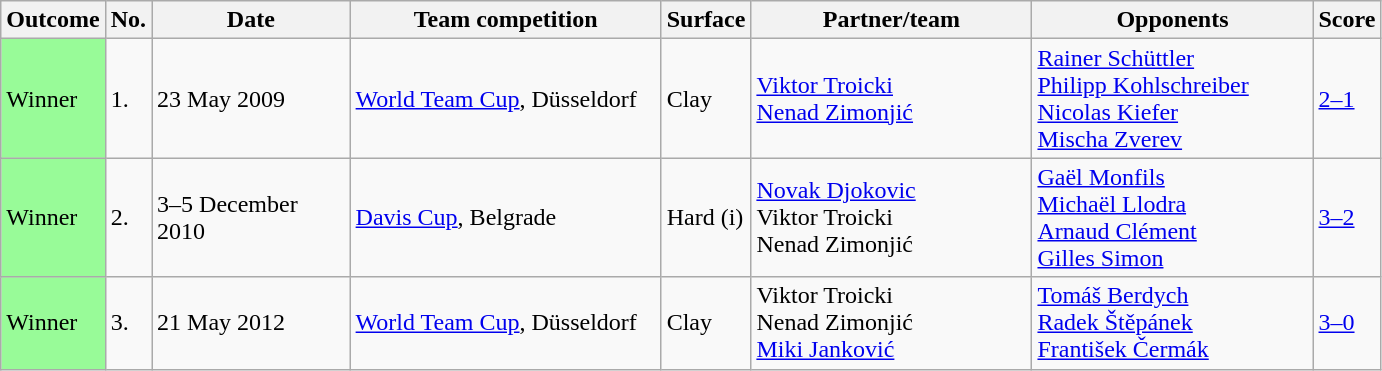<table class="sortable wikitable">
<tr>
<th>Outcome</th>
<th>No.</th>
<th width=125>Date</th>
<th width=200>Team competition</th>
<th>Surface</th>
<th width=180>Partner/team</th>
<th width=180>Opponents</th>
<th>Score</th>
</tr>
<tr>
<td bgcolor=98FB98>Winner</td>
<td>1.</td>
<td>23 May 2009</td>
<td><a href='#'>World Team Cup</a>, Düsseldorf</td>
<td>Clay</td>
<td> <a href='#'>Viktor Troicki</a><br> <a href='#'>Nenad Zimonjić</a></td>
<td> <a href='#'>Rainer Schüttler</a><br> <a href='#'>Philipp Kohlschreiber</a><br> <a href='#'>Nicolas Kiefer</a><br>  <a href='#'>Mischa Zverev</a></td>
<td><a href='#'>2–1</a></td>
</tr>
<tr>
<td bgcolor=98FB98>Winner</td>
<td>2.</td>
<td>3–5 December 2010</td>
<td><a href='#'>Davis Cup</a>, Belgrade</td>
<td>Hard (i)</td>
<td> <a href='#'>Novak Djokovic</a><br> Viktor Troicki<br> Nenad Zimonjić</td>
<td> <a href='#'>Gaël Monfils</a><br> <a href='#'>Michaël Llodra</a><br> <a href='#'>Arnaud Clément</a><br>  <a href='#'>Gilles Simon</a></td>
<td><a href='#'>3–2</a></td>
</tr>
<tr>
<td bgcolor=98FB98>Winner</td>
<td>3.</td>
<td>21 May 2012</td>
<td><a href='#'>World Team Cup</a>, Düsseldorf</td>
<td>Clay</td>
<td> Viktor Troicki<br> Nenad Zimonjić<br> <a href='#'>Miki Janković</a></td>
<td> <a href='#'>Tomáš Berdych</a><br> <a href='#'>Radek Štěpánek</a><br> <a href='#'>František Čermák</a></td>
<td><a href='#'>3–0</a></td>
</tr>
</table>
